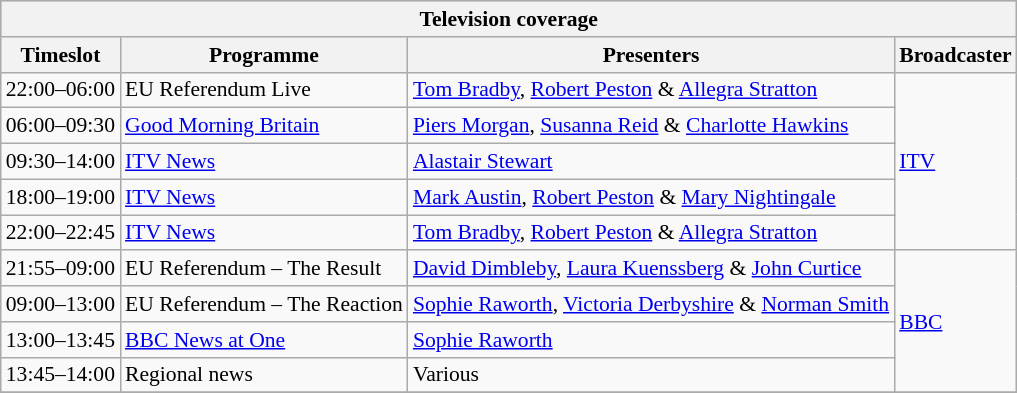<table class="wikitable" style="border:1px #aaa solid; font-size:90%;">
<tr style="background:#b0c4de; text-align:center;">
<th colspan=4>Television coverage</th>
</tr>
<tr>
<th>Timeslot</th>
<th>Programme</th>
<th>Presenters</th>
<th>Broadcaster</th>
</tr>
<tr>
<td>22:00–06:00</td>
<td>EU Referendum Live</td>
<td><a href='#'>Tom Bradby</a>, <a href='#'>Robert Peston</a> & <a href='#'>Allegra Stratton</a></td>
<td rowspan=5><a href='#'>ITV</a></td>
</tr>
<tr>
<td>06:00–09:30</td>
<td><a href='#'>Good Morning Britain</a></td>
<td><a href='#'>Piers Morgan</a>, <a href='#'>Susanna Reid</a> & <a href='#'>Charlotte Hawkins</a></td>
</tr>
<tr>
<td>09:30–14:00</td>
<td><a href='#'>ITV News</a></td>
<td><a href='#'>Alastair Stewart</a></td>
</tr>
<tr>
<td>18:00–19:00</td>
<td><a href='#'>ITV News</a></td>
<td><a href='#'>Mark Austin</a>, <a href='#'>Robert Peston</a> & <a href='#'>Mary Nightingale</a></td>
</tr>
<tr>
<td>22:00–22:45</td>
<td><a href='#'>ITV News</a></td>
<td><a href='#'>Tom Bradby</a>, <a href='#'>Robert Peston</a> & <a href='#'>Allegra Stratton</a></td>
</tr>
<tr>
<td>21:55–09:00</td>
<td>EU Referendum – The Result</td>
<td><a href='#'>David Dimbleby</a>, <a href='#'>Laura Kuenssberg</a> & <a href='#'>John Curtice</a></td>
<td rowspan=4><a href='#'>BBC</a></td>
</tr>
<tr>
<td>09:00–13:00</td>
<td>EU Referendum – The Reaction</td>
<td><a href='#'>Sophie Raworth</a>, <a href='#'>Victoria Derbyshire</a> & <a href='#'>Norman Smith</a></td>
</tr>
<tr>
<td>13:00–13:45</td>
<td><a href='#'>BBC News at One</a></td>
<td><a href='#'>Sophie Raworth</a></td>
</tr>
<tr>
<td>13:45–14:00</td>
<td>Regional news</td>
<td>Various</td>
</tr>
<tr>
</tr>
</table>
